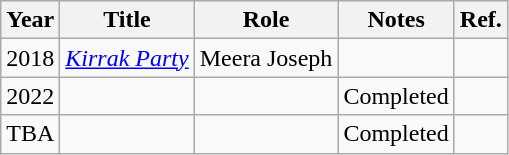<table class="wikitable sortable">
<tr>
<th>Year</th>
<th>Title</th>
<th>Role</th>
<th>Notes</th>
<th>Ref.</th>
</tr>
<tr>
<td>2018</td>
<td><em><a href='#'>Kirrak Party</a></em></td>
<td>Meera Joseph</td>
<td></td>
<td></td>
</tr>
<tr>
<td>2022</td>
<td></td>
<td></td>
<td>Completed</td>
<td></td>
</tr>
<tr>
<td>TBA</td>
<td></td>
<td></td>
<td>Completed</td>
<td></td>
</tr>
</table>
